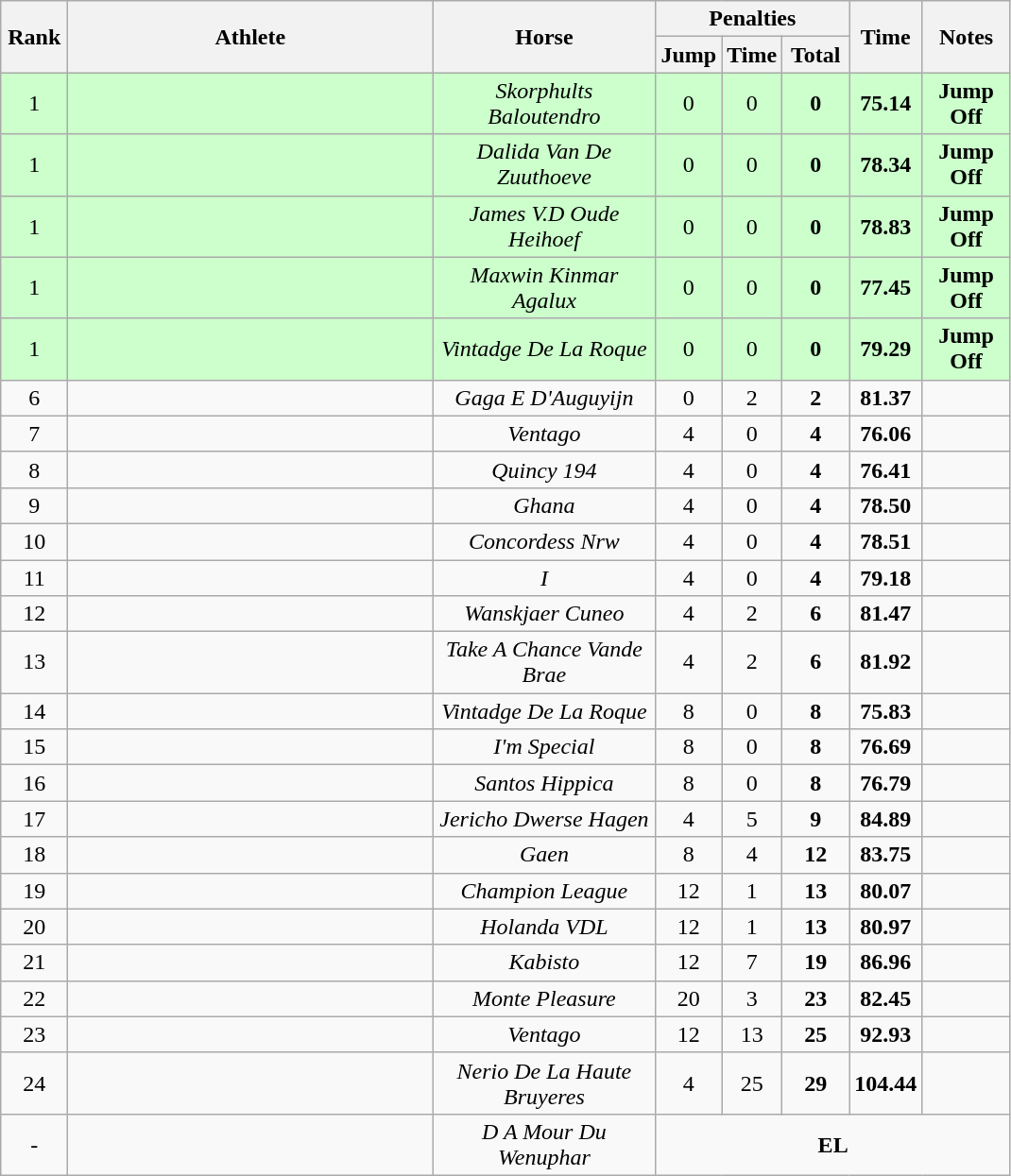<table class="wikitable" style="text-align:center">
<tr>
<th rowspan=2 width=40>Rank</th>
<th rowspan=2 width=250>Athlete</th>
<th rowspan=2 width=150>Horse</th>
<th colspan=3>Penalties</th>
<th rowspan=2>Time</th>
<th rowspan=2 width=55>Notes</th>
</tr>
<tr>
<th width=35>Jump</th>
<th width=35>Time</th>
<th width=40>Total</th>
</tr>
<tr bgcolor="ccffcc">
<td>1</td>
<td align=left></td>
<td><em>Skorphults Baloutendro</em></td>
<td>0</td>
<td>0</td>
<td><strong>0</strong></td>
<td><strong>75.14</strong></td>
<td><strong>Jump Off</strong></td>
</tr>
<tr bgcolor="ccffcc">
<td>1</td>
<td align=left></td>
<td><em>Dalida Van De Zuuthoeve </em></td>
<td>0</td>
<td>0</td>
<td><strong>0</strong></td>
<td><strong>78.34</strong></td>
<td><strong>Jump Off</strong></td>
</tr>
<tr bgcolor="ccffcc">
<td>1</td>
<td align=left></td>
<td><em>James V.D Oude Heihoef </em></td>
<td>0</td>
<td>0</td>
<td><strong>0</strong></td>
<td><strong>78.83</strong></td>
<td><strong>Jump Off</strong></td>
</tr>
<tr bgcolor="ccffcc">
<td>1</td>
<td align=left></td>
<td><em>Maxwin Kinmar Agalux</em></td>
<td>0</td>
<td>0</td>
<td><strong>0</strong></td>
<td><strong>77.45</strong></td>
<td><strong>Jump Off</strong></td>
</tr>
<tr bgcolor="ccffcc">
<td>1</td>
<td align=left></td>
<td><em>Vintadge De La Roque</em></td>
<td>0</td>
<td>0</td>
<td><strong>0</strong></td>
<td><strong>79.29</strong></td>
<td><strong>Jump Off</strong></td>
</tr>
<tr>
<td>6</td>
<td align=left></td>
<td><em>Gaga E D'Auguyijn</em></td>
<td>0</td>
<td>2</td>
<td><strong>2</strong></td>
<td><strong>81.37</strong></td>
<td></td>
</tr>
<tr>
<td>7</td>
<td align=left></td>
<td><em>Ventago</em></td>
<td>4</td>
<td>0</td>
<td><strong>4</strong></td>
<td><strong>76.06</strong></td>
<td></td>
</tr>
<tr>
<td>8</td>
<td align=left></td>
<td><em>Quincy 194 </em></td>
<td>4</td>
<td>0</td>
<td><strong>4</strong></td>
<td><strong>76.41</strong></td>
<td></td>
</tr>
<tr>
<td>9</td>
<td align=left></td>
<td><em>Ghana</em></td>
<td>4</td>
<td>0</td>
<td><strong>4</strong></td>
<td><strong>78.50</strong></td>
<td></td>
</tr>
<tr>
<td>10</td>
<td align=left></td>
<td><em>Concordess Nrw</em></td>
<td>4</td>
<td>0</td>
<td><strong>4</strong></td>
<td><strong>78.51</strong></td>
<td></td>
</tr>
<tr>
<td>11</td>
<td align=left></td>
<td><em>I</em></td>
<td>4</td>
<td>0</td>
<td><strong>4</strong></td>
<td><strong>79.18</strong></td>
<td></td>
</tr>
<tr>
<td>12</td>
<td align=left></td>
<td><em>Wanskjaer Cuneo</em></td>
<td>4</td>
<td>2</td>
<td><strong>6</strong></td>
<td><strong>81.47</strong></td>
<td></td>
</tr>
<tr>
<td>13</td>
<td align=left></td>
<td><em>Take A Chance Vande Brae</em></td>
<td>4</td>
<td>2</td>
<td><strong>6</strong></td>
<td><strong>81.92</strong></td>
<td></td>
</tr>
<tr>
<td>14</td>
<td align=left></td>
<td><em>Vintadge De La Roque</em></td>
<td>8</td>
<td>0</td>
<td><strong>8</strong></td>
<td><strong>75.83</strong></td>
<td></td>
</tr>
<tr>
<td>15</td>
<td align=left></td>
<td><em>I'm Special</em></td>
<td>8</td>
<td>0</td>
<td><strong>8</strong></td>
<td><strong>76.69</strong></td>
<td></td>
</tr>
<tr>
<td>16</td>
<td align=left></td>
<td><em>Santos Hippica</em></td>
<td>8</td>
<td>0</td>
<td><strong>8</strong></td>
<td><strong>76.79</strong></td>
<td></td>
</tr>
<tr>
<td>17</td>
<td align=left></td>
<td><em>Jericho Dwerse Hagen</em></td>
<td>4</td>
<td>5</td>
<td><strong>9</strong></td>
<td><strong>84.89</strong></td>
<td></td>
</tr>
<tr>
<td>18</td>
<td align=left></td>
<td><em>Gaen</em></td>
<td>8</td>
<td>4</td>
<td><strong>12</strong></td>
<td><strong>83.75</strong></td>
<td></td>
</tr>
<tr>
<td>19</td>
<td align=left></td>
<td><em>Champion League</em></td>
<td>12</td>
<td>1</td>
<td><strong>13</strong></td>
<td><strong>80.07</strong></td>
<td></td>
</tr>
<tr>
<td>20</td>
<td align=left></td>
<td><em>Holanda VDL</em></td>
<td>12</td>
<td>1</td>
<td><strong>13</strong></td>
<td><strong>80.97</strong></td>
<td></td>
</tr>
<tr>
<td>21</td>
<td align=left></td>
<td><em>Kabisto</em></td>
<td>12</td>
<td>7</td>
<td><strong>19</strong></td>
<td><strong>86.96</strong></td>
<td></td>
</tr>
<tr>
<td>22</td>
<td align=left></td>
<td><em>Monte Pleasure </em></td>
<td>20</td>
<td>3</td>
<td><strong>23</strong></td>
<td><strong>82.45</strong></td>
<td></td>
</tr>
<tr>
<td>23</td>
<td align=left></td>
<td><em>Ventago</em></td>
<td>12</td>
<td>13</td>
<td><strong>25</strong></td>
<td><strong>92.93</strong></td>
<td></td>
</tr>
<tr>
<td>24</td>
<td align=left></td>
<td><em>Nerio De La Haute Bruyeres</em></td>
<td>4</td>
<td>25</td>
<td><strong>29</strong></td>
<td><strong>104.44</strong></td>
<td></td>
</tr>
<tr>
<td>-</td>
<td align=left></td>
<td><em>D A Mour Du Wenuphar</em></td>
<td colspan=5><strong>EL</strong></td>
</tr>
</table>
